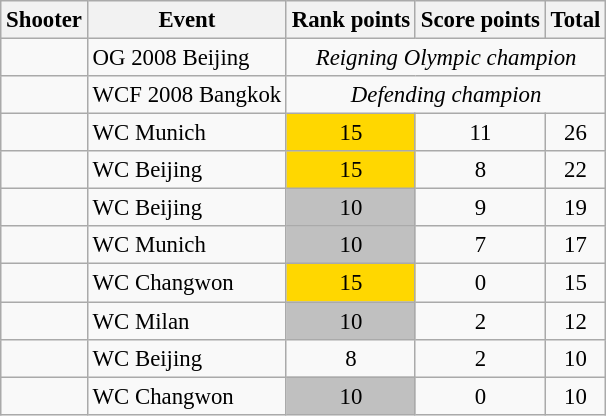<table class="wikitable" style="font-size: 95%">
<tr>
<th>Shooter</th>
<th>Event</th>
<th>Rank points</th>
<th>Score points</th>
<th>Total</th>
</tr>
<tr>
<td></td>
<td>OG 2008 Beijing</td>
<td colspan=3 style="text-align: center"><em>Reigning Olympic champion</em></td>
</tr>
<tr>
<td></td>
<td>WCF 2008 Bangkok</td>
<td colspan=3 style="text-align: center"><em>Defending champion</em></td>
</tr>
<tr>
<td></td>
<td>WC Munich</td>
<td style="text-align: center; background: gold">15</td>
<td style="text-align: center">11</td>
<td style="text-align: center">26</td>
</tr>
<tr>
<td></td>
<td>WC Beijing</td>
<td style="text-align: center; background: gold">15</td>
<td style="text-align: center">8</td>
<td style="text-align: center">22</td>
</tr>
<tr>
<td></td>
<td>WC Beijing</td>
<td style="text-align: center; background: silver">10</td>
<td style="text-align: center">9</td>
<td style="text-align: center">19</td>
</tr>
<tr>
<td></td>
<td>WC Munich</td>
<td style="text-align: center; background: silver">10</td>
<td style="text-align: center">7</td>
<td style="text-align: center">17</td>
</tr>
<tr>
<td></td>
<td>WC Changwon</td>
<td style="text-align: center; background: gold">15</td>
<td style="text-align: center">0</td>
<td style="text-align: center">15</td>
</tr>
<tr>
<td></td>
<td>WC Milan</td>
<td style="text-align: center; background: silver">10</td>
<td style="text-align: center">2</td>
<td style="text-align: center">12</td>
</tr>
<tr>
<td></td>
<td>WC Beijing</td>
<td style="text-align: center; background: bronze">8</td>
<td style="text-align: center">2</td>
<td style="text-align: center">10</td>
</tr>
<tr>
<td></td>
<td>WC Changwon</td>
<td style="text-align: center; background: silver">10</td>
<td style="text-align: center">0</td>
<td style="text-align: center">10</td>
</tr>
</table>
